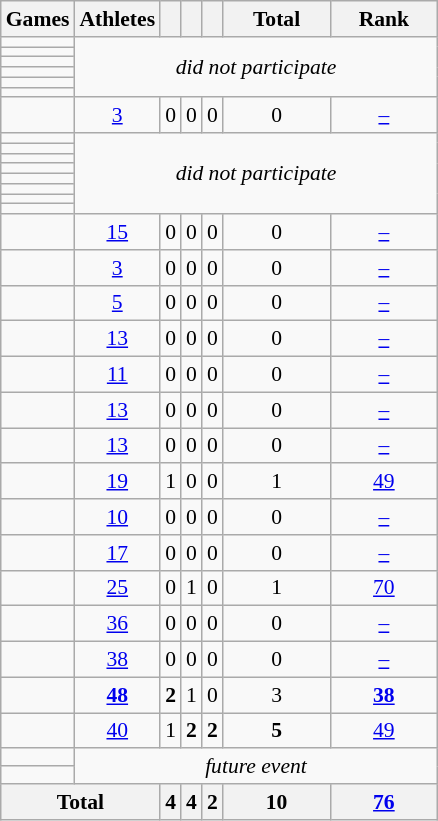<table class="wikitable" style="text-align:center; font-size:90%;">
<tr>
<th>Games</th>
<th>Athletes</th>
<th width:4.5em; font-weight:bold;"></th>
<th width:4.5em; font-weight:bold;"></th>
<th width:4.5em; font-weight:bold;"></th>
<th style="width:4.5em; font-weight:bold;">Total</th>
<th style="width:4.5em; font-weight:bold;">Rank</th>
</tr>
<tr>
<td align=left> </td>
<td rowspan="6"; colspan=6><em>did not participate</em></td>
</tr>
<tr>
<td align=left> </td>
</tr>
<tr>
<td align=left> </td>
</tr>
<tr>
<td align=left> </td>
</tr>
<tr>
<td align=left> </td>
</tr>
<tr>
<td align=left> </td>
</tr>
<tr>
<td align=left> </td>
<td><a href='#'>3</a></td>
<td>0</td>
<td>0</td>
<td>0</td>
<td>0</td>
<td><a href='#'>–</a></td>
</tr>
<tr>
<td align=left> </td>
<td rowspan="8"; colspan=6><em>did not participate</em></td>
</tr>
<tr>
<td align=left> </td>
</tr>
<tr>
<td align=left> </td>
</tr>
<tr>
<td align=left> </td>
</tr>
<tr>
<td align=left> </td>
</tr>
<tr>
<td align=left> </td>
</tr>
<tr>
<td align=left> </td>
</tr>
<tr>
<td align=left> </td>
</tr>
<tr>
<td align=left> </td>
<td><a href='#'>15</a></td>
<td>0</td>
<td>0</td>
<td>0</td>
<td>0</td>
<td><a href='#'>–</a></td>
</tr>
<tr>
<td align=left> </td>
<td><a href='#'>3</a></td>
<td>0</td>
<td>0</td>
<td>0</td>
<td>0</td>
<td><a href='#'>–</a></td>
</tr>
<tr>
<td align=left> </td>
<td><a href='#'>5</a></td>
<td>0</td>
<td>0</td>
<td>0</td>
<td>0</td>
<td><a href='#'>–</a></td>
</tr>
<tr>
<td align=left> </td>
<td><a href='#'>13</a></td>
<td>0</td>
<td>0</td>
<td>0</td>
<td>0</td>
<td><a href='#'>–</a></td>
</tr>
<tr>
<td align=left> </td>
<td><a href='#'>11</a></td>
<td>0</td>
<td>0</td>
<td>0</td>
<td>0</td>
<td><a href='#'>–</a></td>
</tr>
<tr>
<td align=left> </td>
<td><a href='#'>13</a></td>
<td>0</td>
<td>0</td>
<td>0</td>
<td>0</td>
<td><a href='#'>–</a></td>
</tr>
<tr>
<td align=left> </td>
<td><a href='#'>13</a></td>
<td>0</td>
<td>0</td>
<td>0</td>
<td>0</td>
<td><a href='#'>–</a></td>
</tr>
<tr>
<td align=left> </td>
<td><a href='#'>19</a></td>
<td>1</td>
<td>0</td>
<td>0</td>
<td>1</td>
<td><a href='#'>49</a></td>
</tr>
<tr>
<td align=left> </td>
<td><a href='#'>10</a></td>
<td>0</td>
<td>0</td>
<td>0</td>
<td>0</td>
<td><a href='#'>–</a></td>
</tr>
<tr>
<td align=left> </td>
<td><a href='#'>17</a></td>
<td>0</td>
<td>0</td>
<td>0</td>
<td>0</td>
<td><a href='#'>–</a></td>
</tr>
<tr>
<td align=left> </td>
<td><a href='#'>25</a></td>
<td>0</td>
<td>1</td>
<td>0</td>
<td>1</td>
<td><a href='#'>70</a></td>
</tr>
<tr>
<td align=left> </td>
<td><a href='#'>36</a></td>
<td>0</td>
<td>0</td>
<td>0</td>
<td>0</td>
<td><a href='#'>–</a></td>
</tr>
<tr>
<td align=left> </td>
<td><a href='#'>38</a></td>
<td>0</td>
<td>0</td>
<td>0</td>
<td>0</td>
<td><a href='#'>–</a></td>
</tr>
<tr>
<td align=left> </td>
<td><a href='#'><strong>48</strong></a></td>
<td><strong>2</strong></td>
<td>1</td>
<td>0</td>
<td>3</td>
<td><a href='#'><strong>38</strong></a></td>
</tr>
<tr>
<td align=left> </td>
<td><a href='#'>40</a></td>
<td>1</td>
<td><strong>2</strong></td>
<td><strong>2</strong></td>
<td><strong>5</strong></td>
<td><a href='#'>49</a></td>
</tr>
<tr>
<td align=left> </td>
<td colspan=6; rowspan=2><em>future event</em></td>
</tr>
<tr>
<td align=left> </td>
</tr>
<tr>
<th colspan=2>Total</th>
<th>4</th>
<th>4</th>
<th>2</th>
<th>10</th>
<th><a href='#'>76</a></th>
</tr>
</table>
